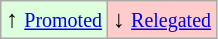<table class="wikitable" align="center">
<tr>
<td style="background:#ddffdd">↑ <small><a href='#'>Promoted</a></small></td>
<td style="background:#ffcccc">↓ <small><a href='#'>Relegated</a></small></td>
</tr>
</table>
